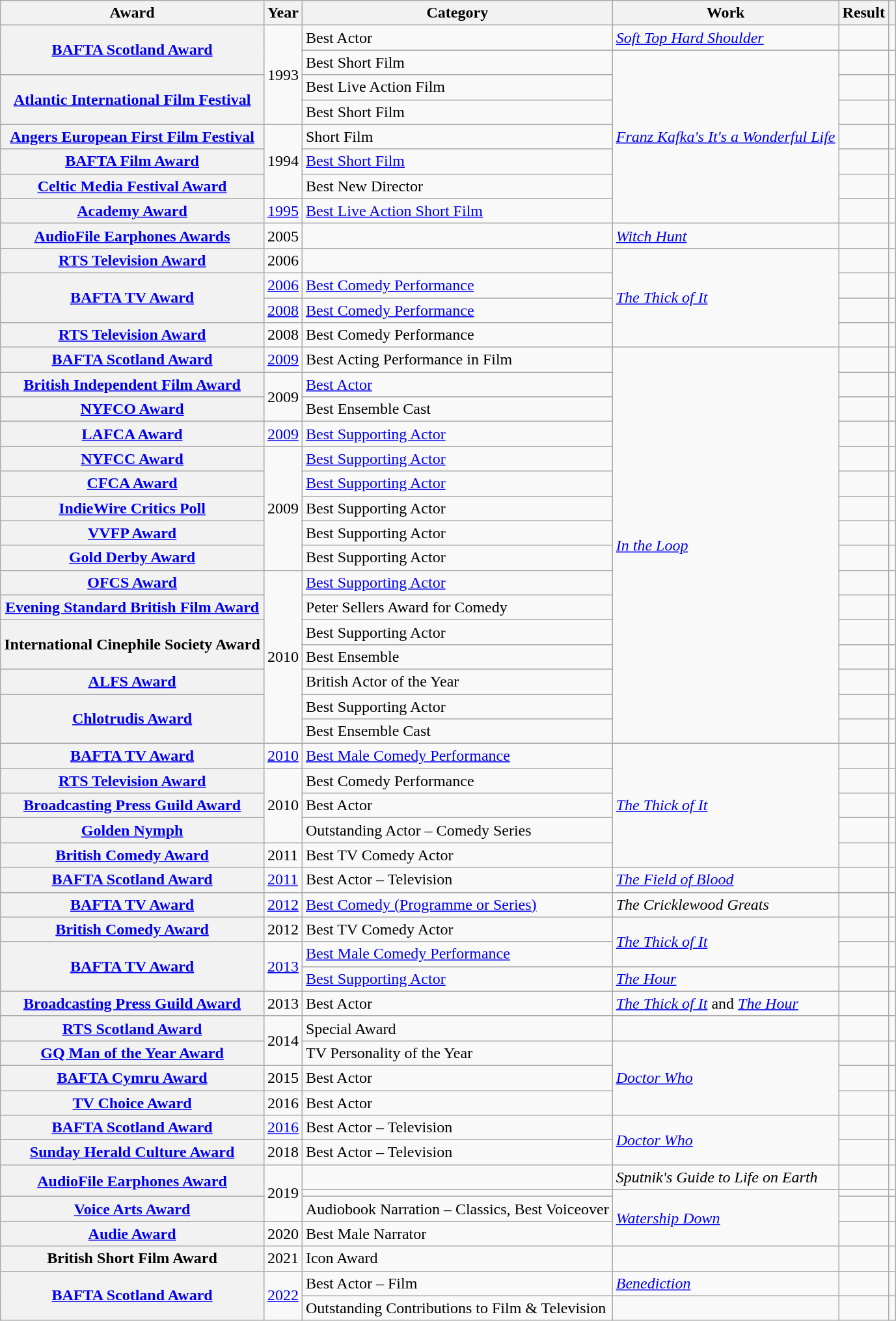<table class="wikitable sortable plainrowheaders">
<tr>
<th scope=col>Award</th>
<th scope=col>Year</th>
<th scope=col>Category</th>
<th scope=col>Work</th>
<th scope=col>Result</th>
<th scope="col" class="unsortable"></th>
</tr>
<tr>
<th rowspan="2" scope="rowgroup"><a href='#'>BAFTA Scotland Award</a></th>
<td rowspan="4">1993</td>
<td>Best Actor</td>
<td><em><a href='#'>Soft Top Hard Shoulder</a></em></td>
<td></td>
<td></td>
</tr>
<tr>
<td>Best Short Film</td>
<td rowspan="7"><em><a href='#'>Franz Kafka's It's a Wonderful Life</a></em></td>
<td></td>
<td></td>
</tr>
<tr>
<th scope="rowgroup" rowspan="2"><a href='#'>Atlantic International Film Festival</a></th>
<td>Best Live Action Film</td>
<td></td>
<td></td>
</tr>
<tr>
<td>Best Short Film</td>
<td></td>
<td></td>
</tr>
<tr>
<th scope="row"><a href='#'>Angers European First Film Festival</a></th>
<td rowspan="3">1994</td>
<td>Short Film</td>
<td></td>
<td></td>
</tr>
<tr>
<th scope="row"><a href='#'>BAFTA Film Award</a></th>
<td><a href='#'>Best Short Film</a></td>
<td></td>
<td></td>
</tr>
<tr>
<th scope="row"><a href='#'>Celtic Media Festival Award</a></th>
<td>Best New Director</td>
<td></td>
<td></td>
</tr>
<tr>
<th scope="row"><a href='#'>Academy Award</a></th>
<td><a href='#'>1995</a></td>
<td><a href='#'>Best Live Action Short Film</a></td>
<td></td>
<td></td>
</tr>
<tr>
<th scope="row"><a href='#'>AudioFile Earphones Awards</a></th>
<td>2005</td>
<td></td>
<td><em><a href='#'>Witch Hunt</a></em></td>
<td></td>
<td></td>
</tr>
<tr>
<th scope="row"><a href='#'>RTS Television Award</a></th>
<td>2006</td>
<td Best Comedy Performance></td>
<td rowspan="4" data-sort-value="Thick of It, The"><em><a href='#'>The Thick of It</a></em></td>
<td></td>
<td></td>
</tr>
<tr>
<th scope="rowgroup" rowspan="2"><a href='#'>BAFTA TV Award</a></th>
<td><a href='#'>2006</a></td>
<td><a href='#'>Best Comedy Performance</a></td>
<td></td>
<td></td>
</tr>
<tr>
<td><a href='#'>2008</a></td>
<td><a href='#'>Best Comedy Performance</a></td>
<td></td>
<td></td>
</tr>
<tr>
<th scope="row"><a href='#'>RTS Television Award</a></th>
<td>2008</td>
<td>Best Comedy Performance</td>
<td></td>
<td></td>
</tr>
<tr>
<th scope="row"><a href='#'>BAFTA Scotland Award</a></th>
<td><a href='#'>2009</a></td>
<td>Best Acting Performance in Film</td>
<td rowspan="16"><em><a href='#'>In the Loop</a></em></td>
<td></td>
<td></td>
</tr>
<tr>
<th scope="row"><a href='#'>British Independent Film Award</a></th>
<td rowspan="2">2009</td>
<td><a href='#'>Best Actor</a></td>
<td></td>
<td></td>
</tr>
<tr>
<th scope="row"><a href='#'>NYFCO Award</a></th>
<td>Best Ensemble Cast</td>
<td></td>
<td></td>
</tr>
<tr>
<th scope="row"><a href='#'>LAFCA Award</a></th>
<td><a href='#'>2009</a></td>
<td><a href='#'>Best Supporting Actor</a></td>
<td></td>
<td></td>
</tr>
<tr>
<th scope="row"><a href='#'>NYFCC Award</a></th>
<td rowspan="5">2009</td>
<td><a href='#'>Best Supporting Actor</a></td>
<td></td>
<td></td>
</tr>
<tr>
<th scope="row"><a href='#'>CFCA Award</a></th>
<td><a href='#'>Best Supporting Actor</a></td>
<td></td>
<td></td>
</tr>
<tr>
<th scope="row"><a href='#'>IndieWire Critics Poll</a></th>
<td>Best Supporting Actor</td>
<td></td>
<td></td>
</tr>
<tr>
<th scope="row"><a href='#'>VVFP Award</a></th>
<td>Best Supporting Actor</td>
<td></td>
<td></td>
</tr>
<tr>
<th scope="row"><a href='#'>Gold Derby Award</a></th>
<td>Best Supporting Actor</td>
<td></td>
<td></td>
</tr>
<tr>
<th scope="row"><a href='#'>OFCS Award</a></th>
<td rowspan="7">2010</td>
<td><a href='#'>Best Supporting Actor</a></td>
<td></td>
<td></td>
</tr>
<tr>
<th scope="row"><a href='#'>Evening Standard British Film Award</a></th>
<td>Peter Sellers Award for Comedy</td>
<td></td>
<td></td>
</tr>
<tr>
<th scope="rowgroup" rowspan="2">International Cinephile Society Award</th>
<td>Best Supporting Actor</td>
<td></td>
<td></td>
</tr>
<tr>
<td>Best Ensemble</td>
<td></td>
<td></td>
</tr>
<tr>
<th scope="row"><a href='#'>ALFS Award</a></th>
<td>British Actor of the Year</td>
<td></td>
<td></td>
</tr>
<tr>
<th scope="rowgroup" rowspan="2"><a href='#'>Chlotrudis Award</a></th>
<td>Best Supporting Actor</td>
<td></td>
<td></td>
</tr>
<tr>
<td>Best Ensemble Cast</td>
<td></td>
<td></td>
</tr>
<tr>
<th scope="row"><a href='#'>BAFTA TV Award</a></th>
<td><a href='#'>2010</a></td>
<td><a href='#'>Best Male Comedy Performance</a></td>
<td rowspan="5" data-sort-value="Thick of It, The"><em><a href='#'>The Thick of It</a></em></td>
<td></td>
<td></td>
</tr>
<tr>
<th scope="row"><a href='#'>RTS Television Award</a></th>
<td rowspan="3">2010</td>
<td>Best Comedy Performance</td>
<td></td>
<td></td>
</tr>
<tr>
<th scope=row><a href='#'>Broadcasting Press Guild Award</a></th>
<td>Best Actor</td>
<td></td>
<td></td>
</tr>
<tr>
<th scope=row><a href='#'>Golden Nymph</a></th>
<td>Outstanding Actor – Comedy Series</td>
<td></td>
<td></td>
</tr>
<tr>
<th scope=row><a href='#'>British Comedy Award</a></th>
<td>2011</td>
<td>Best TV Comedy Actor</td>
<td></td>
<td></td>
</tr>
<tr>
<th scope=row><a href='#'>BAFTA Scotland Award</a></th>
<td><a href='#'>2011</a></td>
<td>Best Actor – Television</td>
<td data-sort-value= ><em><a href='#'>The Field of Blood</a></em></td>
<td></td>
<td></td>
</tr>
<tr>
<th scope=row><a href='#'>BAFTA TV Award</a></th>
<td><a href='#'>2012</a></td>
<td><a href='#'>Best Comedy (Programme or Series)</a></td>
<td data-sort-value="Cricklewood Greats, The"><em>The Cricklewood Greats</em></td>
<td></td>
<td></td>
</tr>
<tr>
<th scope=row><a href='#'>British Comedy Award</a></th>
<td>2012</td>
<td>Best TV Comedy Actor</td>
<td rowspan="2" data-sort-value="Thick of it, The"><em><a href='#'>The Thick of It</a></em></td>
<td></td>
<td></td>
</tr>
<tr>
<th scope=rowgroup rowspan="2"><a href='#'>BAFTA TV Award</a></th>
<td rowspan="2"><a href='#'>2013</a></td>
<td><a href='#'>Best Male Comedy Performance</a></td>
<td></td>
<td></td>
</tr>
<tr>
<td><a href='#'>Best Supporting Actor</a></td>
<td><em><a href='#'>The Hour</a></em></td>
<td></td>
<td></td>
</tr>
<tr>
<th scope=row><a href='#'>Broadcasting Press Guild Award</a></th>
<td>2013</td>
<td>Best Actor</td>
<td data-sort-value="Thick of it, The"><em><a href='#'>The Thick of It</a></em> and <em><a href='#'>The Hour</a></em></td>
<td></td>
<td></td>
</tr>
<tr>
<th scope=row><a href='#'>RTS Scotland Award</a></th>
<td rowspan="2">2014</td>
<td>Special Award</td>
<td></td>
<td></td>
<td></td>
</tr>
<tr>
<th scope=row><a href='#'>GQ Man of the Year Award</a></th>
<td>TV Personality of the Year</td>
<td rowspan="3"><em><a href='#'>Doctor Who</a></em></td>
<td></td>
<td></td>
</tr>
<tr>
<th scope=row><a href='#'>BAFTA Cymru Award</a></th>
<td>2015</td>
<td>Best Actor</td>
<td></td>
<td></td>
</tr>
<tr>
<th scope=row><a href='#'>TV Choice Award</a></th>
<td>2016</td>
<td>Best Actor</td>
<td></td>
<td></td>
</tr>
<tr>
<th scope=row><a href='#'>BAFTA Scotland Award</a></th>
<td><a href='#'>2016</a></td>
<td>Best Actor – Television</td>
<td rowspan="2"><em><a href='#'>Doctor Who</a></em></td>
<td></td>
<td></td>
</tr>
<tr>
<th scope=row><a href='#'>Sunday Herald Culture Award</a></th>
<td>2018</td>
<td>Best Actor – Television</td>
<td></td>
<td></td>
</tr>
<tr>
<th scope="rowgroup" rowspan="2"><a href='#'>AudioFile Earphones Award</a></th>
<td rowspan="3">2019</td>
<td></td>
<td><em>Sputnik's Guide to Life on Earth</em></td>
<td></td>
<td></td>
</tr>
<tr>
<td></td>
<td rowspan="3"><em><a href='#'>Watership Down</a></em></td>
<td></td>
<td></td>
</tr>
<tr>
<th scope=row><a href='#'>Voice Arts Award</a></th>
<td>Audiobook Narration – Classics, Best Voiceover</td>
<td></td>
<td></td>
</tr>
<tr>
<th scope=row><a href='#'>Audie Award</a></th>
<td>2020</td>
<td>Best Male Narrator</td>
<td></td>
<td></td>
</tr>
<tr>
<th scope=row>British Short Film Award</th>
<td>2021</td>
<td>Icon Award</td>
<td></td>
<td></td>
<td></td>
</tr>
<tr>
<th scope=rowgroup rowspan="2"><a href='#'>BAFTA Scotland Award</a></th>
<td rowspan="2"><a href='#'>2022</a></td>
<td>Best Actor – Film</td>
<td><em><a href='#'>Benediction</a></em></td>
<td></td>
<td></td>
</tr>
<tr>
<td>Outstanding Contributions to Film & Television</td>
<td></td>
<td></td>
<td></td>
</tr>
</table>
